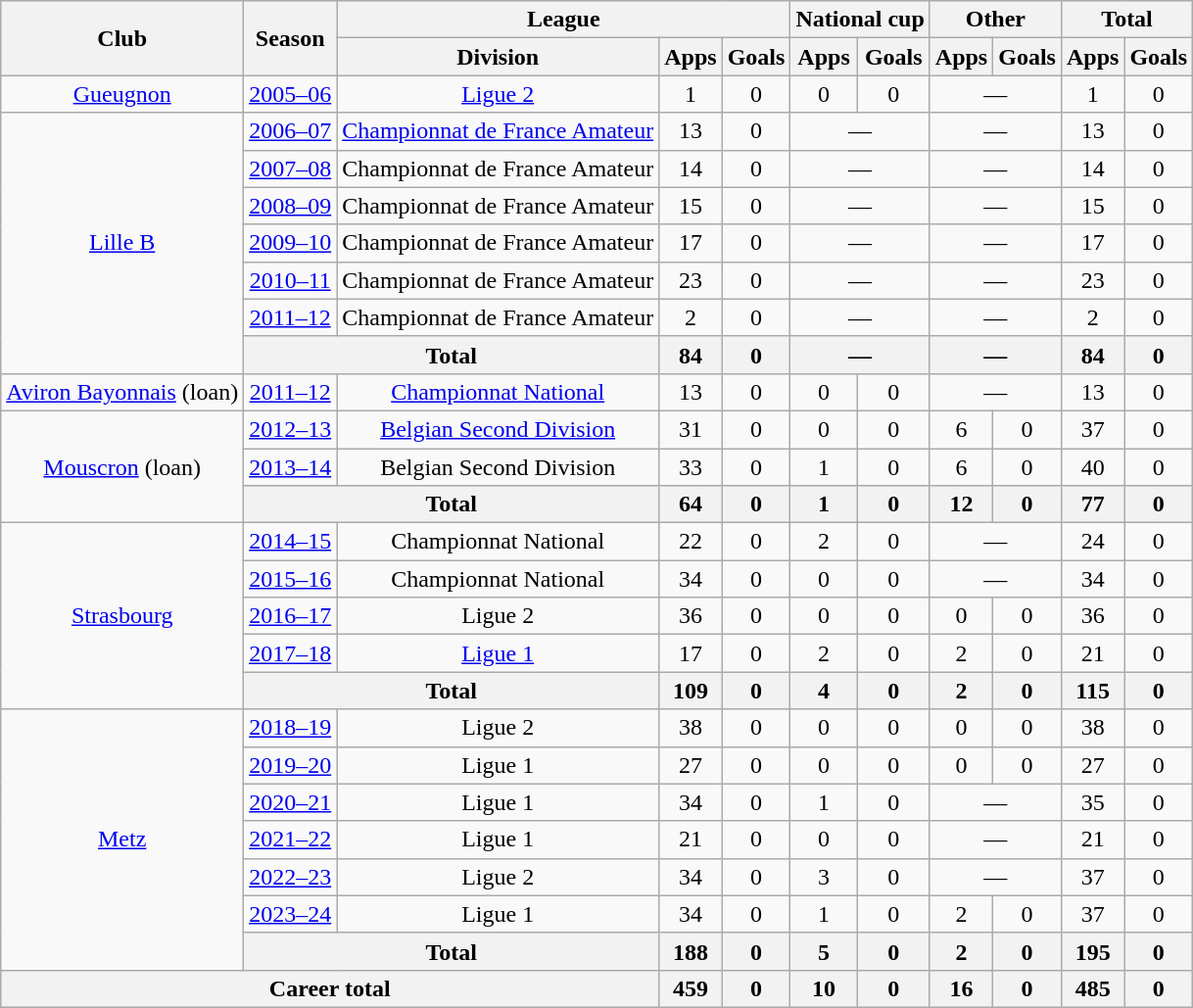<table class="wikitable" style="text-align: center">
<tr>
<th rowspan="2">Club</th>
<th rowspan="2">Season</th>
<th colspan="3">League</th>
<th colspan="2">National cup</th>
<th colspan="2">Other</th>
<th colspan="2">Total</th>
</tr>
<tr>
<th>Division</th>
<th>Apps</th>
<th>Goals</th>
<th>Apps</th>
<th>Goals</th>
<th>Apps</th>
<th>Goals</th>
<th>Apps</th>
<th>Goals</th>
</tr>
<tr>
<td><a href='#'>Gueugnon</a></td>
<td><a href='#'>2005–06</a></td>
<td><a href='#'>Ligue 2</a></td>
<td>1</td>
<td>0</td>
<td>0</td>
<td>0</td>
<td colspan="2">—</td>
<td>1</td>
<td>0</td>
</tr>
<tr>
<td rowspan="7"><a href='#'>Lille B</a></td>
<td><a href='#'>2006–07</a></td>
<td><a href='#'>Championnat de France Amateur</a></td>
<td>13</td>
<td>0</td>
<td colspan="2">—</td>
<td colspan="2">—</td>
<td>13</td>
<td>0</td>
</tr>
<tr>
<td><a href='#'>2007–08</a></td>
<td>Championnat de France Amateur</td>
<td>14</td>
<td>0</td>
<td colspan="2">—</td>
<td colspan="2">—</td>
<td>14</td>
<td>0</td>
</tr>
<tr>
<td><a href='#'>2008–09</a></td>
<td>Championnat de France Amateur</td>
<td>15</td>
<td>0</td>
<td colspan="2">—</td>
<td colspan="2">—</td>
<td>15</td>
<td>0</td>
</tr>
<tr>
<td><a href='#'>2009–10</a></td>
<td>Championnat de France Amateur</td>
<td>17</td>
<td>0</td>
<td colspan="2">—</td>
<td colspan="2">—</td>
<td>17</td>
<td>0</td>
</tr>
<tr>
<td><a href='#'>2010–11</a></td>
<td>Championnat de France Amateur</td>
<td>23</td>
<td>0</td>
<td colspan="2">—</td>
<td colspan="2">—</td>
<td>23</td>
<td>0</td>
</tr>
<tr>
<td><a href='#'>2011–12</a></td>
<td>Championnat de France Amateur</td>
<td>2</td>
<td>0</td>
<td colspan="2">—</td>
<td colspan="2">—</td>
<td>2</td>
<td>0</td>
</tr>
<tr>
<th colspan="2">Total</th>
<th>84</th>
<th>0</th>
<th colspan="2">—</th>
<th colspan="2">—</th>
<th>84</th>
<th>0</th>
</tr>
<tr>
<td><a href='#'>Aviron Bayonnais</a> (loan)</td>
<td><a href='#'>2011–12</a></td>
<td><a href='#'>Championnat National</a></td>
<td>13</td>
<td>0</td>
<td>0</td>
<td>0</td>
<td colspan="2">—</td>
<td>13</td>
<td>0</td>
</tr>
<tr>
<td rowspan="3"><a href='#'>Mouscron</a> (loan)</td>
<td><a href='#'>2012–13</a></td>
<td><a href='#'>Belgian Second Division</a></td>
<td>31</td>
<td>0</td>
<td>0</td>
<td>0</td>
<td>6</td>
<td>0</td>
<td>37</td>
<td>0</td>
</tr>
<tr>
<td><a href='#'>2013–14</a></td>
<td>Belgian Second Division</td>
<td>33</td>
<td>0</td>
<td>1</td>
<td>0</td>
<td>6</td>
<td>0</td>
<td>40</td>
<td>0</td>
</tr>
<tr>
<th colspan="2">Total</th>
<th>64</th>
<th>0</th>
<th>1</th>
<th>0</th>
<th>12</th>
<th>0</th>
<th>77</th>
<th>0</th>
</tr>
<tr>
<td rowspan="5"><a href='#'>Strasbourg</a></td>
<td><a href='#'>2014–15</a></td>
<td>Championnat National</td>
<td>22</td>
<td>0</td>
<td>2</td>
<td>0</td>
<td colspan="2">—</td>
<td>24</td>
<td>0</td>
</tr>
<tr>
<td><a href='#'>2015–16</a></td>
<td>Championnat National</td>
<td>34</td>
<td>0</td>
<td>0</td>
<td>0</td>
<td colspan="2">—</td>
<td>34</td>
<td>0</td>
</tr>
<tr>
<td><a href='#'>2016–17</a></td>
<td>Ligue 2</td>
<td>36</td>
<td>0</td>
<td>0</td>
<td>0</td>
<td>0</td>
<td>0</td>
<td>36</td>
<td>0</td>
</tr>
<tr>
<td><a href='#'>2017–18</a></td>
<td><a href='#'>Ligue 1</a></td>
<td>17</td>
<td>0</td>
<td>2</td>
<td>0</td>
<td>2</td>
<td>0</td>
<td>21</td>
<td>0</td>
</tr>
<tr>
<th colspan="2">Total</th>
<th>109</th>
<th>0</th>
<th>4</th>
<th>0</th>
<th>2</th>
<th>0</th>
<th>115</th>
<th>0</th>
</tr>
<tr>
<td rowspan="7"><a href='#'>Metz</a></td>
<td><a href='#'>2018–19</a></td>
<td>Ligue 2</td>
<td>38</td>
<td>0</td>
<td>0</td>
<td>0</td>
<td>0</td>
<td>0</td>
<td>38</td>
<td>0</td>
</tr>
<tr>
<td><a href='#'>2019–20</a></td>
<td>Ligue 1</td>
<td>27</td>
<td>0</td>
<td>0</td>
<td>0</td>
<td>0</td>
<td>0</td>
<td>27</td>
<td>0</td>
</tr>
<tr>
<td><a href='#'>2020–21</a></td>
<td>Ligue 1</td>
<td>34</td>
<td>0</td>
<td>1</td>
<td>0</td>
<td colspan="2">—</td>
<td>35</td>
<td>0</td>
</tr>
<tr>
<td><a href='#'>2021–22</a></td>
<td>Ligue 1</td>
<td>21</td>
<td>0</td>
<td>0</td>
<td>0</td>
<td colspan="2">—</td>
<td>21</td>
<td>0</td>
</tr>
<tr>
<td><a href='#'>2022–23</a></td>
<td>Ligue 2</td>
<td>34</td>
<td>0</td>
<td>3</td>
<td>0</td>
<td colspan="2">—</td>
<td>37</td>
<td>0</td>
</tr>
<tr>
<td><a href='#'>2023–24</a></td>
<td>Ligue 1</td>
<td>34</td>
<td>0</td>
<td>1</td>
<td>0</td>
<td>2</td>
<td>0</td>
<td>37</td>
<td>0</td>
</tr>
<tr>
<th colspan="2">Total</th>
<th>188</th>
<th>0</th>
<th>5</th>
<th>0</th>
<th>2</th>
<th>0</th>
<th>195</th>
<th>0</th>
</tr>
<tr>
<th colspan="3">Career total</th>
<th>459</th>
<th>0</th>
<th>10</th>
<th>0</th>
<th>16</th>
<th>0</th>
<th>485</th>
<th>0</th>
</tr>
</table>
